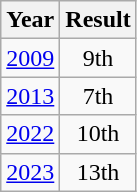<table class="wikitable" style="text-align:center">
<tr>
<th>Year</th>
<th>Result</th>
</tr>
<tr>
<td><a href='#'>2009</a></td>
<td>9th</td>
</tr>
<tr>
<td><a href='#'>2013</a></td>
<td>7th</td>
</tr>
<tr>
<td><a href='#'>2022</a></td>
<td>10th</td>
</tr>
<tr>
<td><a href='#'>2023</a></td>
<td>13th</td>
</tr>
</table>
